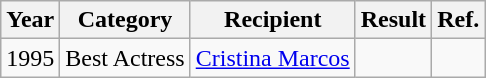<table class = "wikitable sortable">
<tr>
<th>Year</th>
<th>Category</th>
<th>Recipient</th>
<th>Result</th>
<th>Ref.</th>
</tr>
<tr>
<td>1995</td>
<td>Best Actress</td>
<td><a href='#'>Cristina Marcos</a></td>
<td></td>
<td></td>
</tr>
</table>
